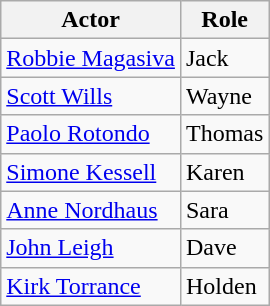<table class="wikitable">
<tr>
<th>Actor</th>
<th>Role</th>
</tr>
<tr>
<td><a href='#'>Robbie Magasiva</a></td>
<td>Jack</td>
</tr>
<tr>
<td><a href='#'>Scott Wills</a></td>
<td>Wayne</td>
</tr>
<tr>
<td><a href='#'>Paolo Rotondo</a></td>
<td>Thomas</td>
</tr>
<tr>
<td><a href='#'>Simone Kessell</a></td>
<td>Karen</td>
</tr>
<tr>
<td><a href='#'>Anne Nordhaus</a></td>
<td>Sara</td>
</tr>
<tr>
<td><a href='#'>John Leigh</a></td>
<td>Dave</td>
</tr>
<tr>
<td><a href='#'>Kirk Torrance</a></td>
<td>Holden</td>
</tr>
</table>
